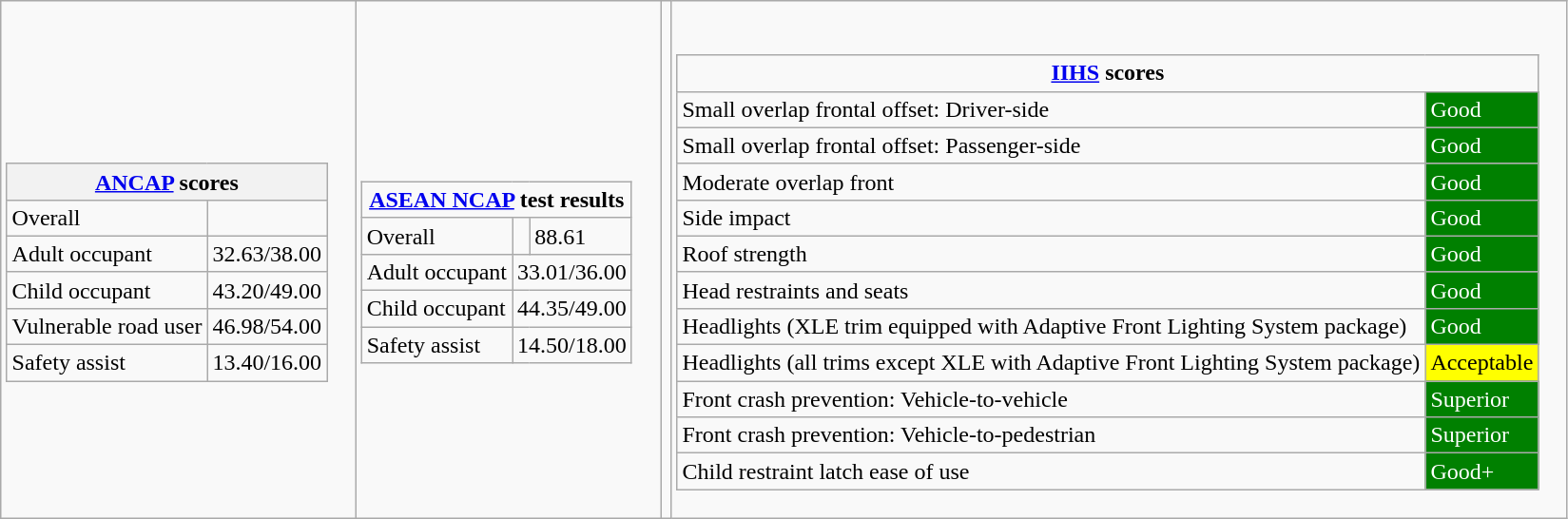<table class="wikitable">
<tr>
<td><br><table class="wikitable">
<tr>
<th colspan="2"><a href='#'>ANCAP</a> scores</th>
</tr>
<tr>
<td>Overall</td>
<td></td>
</tr>
<tr>
<td>Adult occupant</td>
<td>32.63/38.00</td>
</tr>
<tr>
<td>Child occupant</td>
<td>43.20/49.00</td>
</tr>
<tr>
<td>Vulnerable road user</td>
<td>46.98/54.00</td>
</tr>
<tr>
<td>Safety assist</td>
<td>13.40/16.00</td>
</tr>
</table>
</td>
<td><br><table class="wikitable">
<tr>
<td colspan="3" align="center"><strong><a href='#'>ASEAN NCAP</a> test results</strong></td>
</tr>
<tr>
<td>Overall</td>
<td></td>
<td>88.61</td>
</tr>
<tr>
<td>Adult occupant</td>
<td colspan="2">33.01/36.00</td>
</tr>
<tr>
<td>Child occupant</td>
<td colspan="2">44.35/49.00</td>
</tr>
<tr>
<td>Safety assist</td>
<td colspan="2">14.50/18.00</td>
</tr>
</table>
</td>
<td></td>
<td><br><table class="wikitable">
<tr>
<td colspan="2" align="center"><strong><a href='#'>IIHS</a> scores</strong></td>
</tr>
<tr>
<td>Small overlap frontal offset: Driver-side</td>
<td style="color:white;background: green">Good</td>
</tr>
<tr>
<td>Small overlap frontal offset: Passenger-side</td>
<td style="color:white;background: green">Good</td>
</tr>
<tr>
<td>Moderate overlap front</td>
<td style="color:white;background: green">Good</td>
</tr>
<tr>
<td>Side impact</td>
<td style="color:white;background: green">Good</td>
</tr>
<tr>
<td>Roof strength</td>
<td style="color:white;background: green">Good</td>
</tr>
<tr>
<td>Head restraints and seats</td>
<td style="color:white;background: green">Good</td>
</tr>
<tr>
<td>Headlights (XLE trim equipped with Adaptive Front Lighting System package)</td>
<td style="color:white;background: green">Good</td>
</tr>
<tr>
<td>Headlights (all trims except XLE with Adaptive Front Lighting System package)</td>
<td style="background: yellow">Acceptable</td>
</tr>
<tr>
<td>Front crash prevention: Vehicle-to-vehicle</td>
<td style="color:white;background: green">Superior</td>
</tr>
<tr>
<td>Front crash prevention: Vehicle-to-pedestrian</td>
<td style="color:white;background: green">Superior</td>
</tr>
<tr>
<td>Child restraint latch ease of use</td>
<td style="color:white;background: green">Good+</td>
</tr>
</table>
</td>
</tr>
</table>
